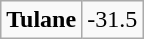<table class="wikitable" style="border: none;">
<tr align="center">
</tr>
<tr align="center">
<td><strong>Tulane</strong></td>
<td>-31.5</td>
</tr>
</table>
